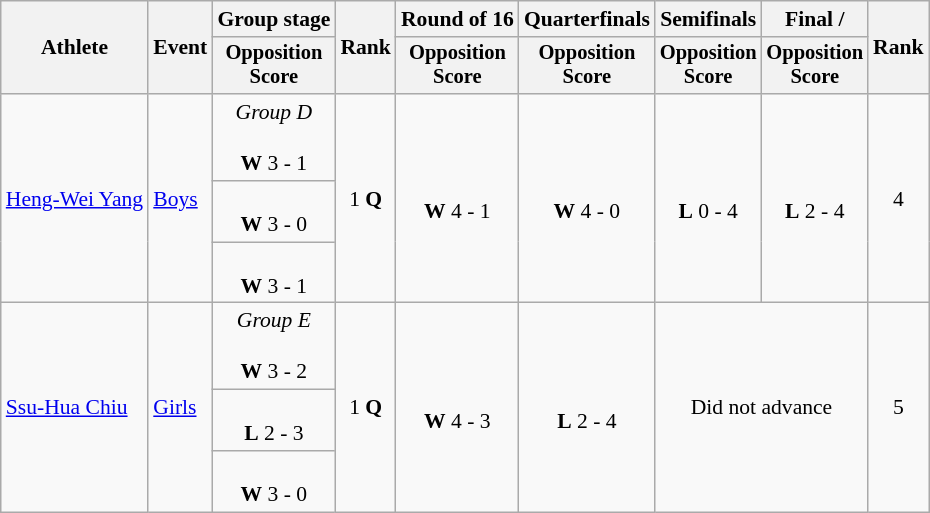<table class=wikitable style="font-size:90%">
<tr>
<th rowspan="2">Athlete</th>
<th rowspan="2">Event</th>
<th>Group stage</th>
<th rowspan="2">Rank</th>
<th>Round of 16</th>
<th>Quarterfinals</th>
<th>Semifinals</th>
<th>Final / </th>
<th rowspan=2>Rank</th>
</tr>
<tr style="font-size:95%">
<th>Opposition<br>Score</th>
<th>Opposition<br>Score</th>
<th>Opposition<br>Score</th>
<th>Opposition<br>Score</th>
<th>Opposition<br>Score</th>
</tr>
<tr align=center>
<td align=left rowspan=3><a href='#'>Heng-Wei Yang</a></td>
<td align=left rowspan=3><a href='#'>Boys</a></td>
<td><em>Group D</em><br><br><strong>W</strong> 3 - 1</td>
<td rowspan=3>1 <strong>Q</strong></td>
<td rowspan=3><br><strong>W</strong> 4 - 1</td>
<td rowspan=3><br><strong>W</strong> 4 - 0</td>
<td rowspan=3><br><strong>L</strong> 0 - 4</td>
<td rowspan=3><br><strong>L</strong> 2 - 4</td>
<td rowspan=3>4</td>
</tr>
<tr align=center>
<td><br><strong>W</strong> 3 - 0</td>
</tr>
<tr align=center>
<td><br><strong>W</strong> 3 - 1</td>
</tr>
<tr align=center>
<td align=left rowspan=3><a href='#'>Ssu-Hua Chiu</a></td>
<td align=left rowspan=3><a href='#'>Girls</a></td>
<td><em>Group E</em><br><br><strong>W</strong> 3 - 2</td>
<td rowspan=3>1 <strong>Q</strong></td>
<td rowspan=3><br><strong>W</strong> 4 - 3</td>
<td rowspan=3><br><strong>L</strong> 2 - 4</td>
<td rowspan=3 colspan=2>Did not advance</td>
<td rowspan=3>5</td>
</tr>
<tr align=center>
<td><br><strong>L</strong> 2 - 3</td>
</tr>
<tr align=center>
<td><br><strong>W</strong> 3 - 0</td>
</tr>
</table>
